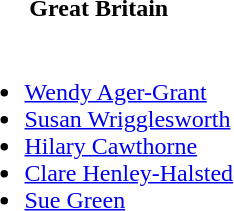<table>
<tr>
<th>Great Britain</th>
</tr>
<tr>
<td><br><ul><li><a href='#'>Wendy Ager-Grant</a></li><li><a href='#'>Susan Wrigglesworth</a></li><li><a href='#'>Hilary Cawthorne</a></li><li><a href='#'>Clare Henley-Halsted</a></li><li><a href='#'>Sue Green</a></li></ul></td>
</tr>
</table>
